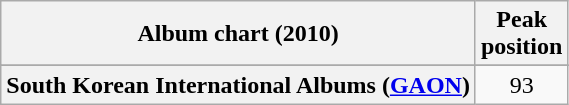<table class="wikitable sortable plainrowheaders" style="text-align:center">
<tr>
<th scope="col">Album chart (2010)</th>
<th scope="col">Peak<br>position</th>
</tr>
<tr>
</tr>
<tr>
<th scope="row">South Korean International Albums (<a href='#'>GAON</a>)</th>
<td>93</td>
</tr>
</table>
